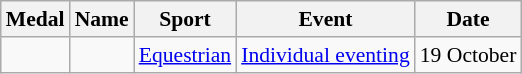<table class="wikitable sortable" style="font-size:90%">
<tr>
<th>Medal</th>
<th>Name</th>
<th>Sport</th>
<th>Event</th>
<th>Date</th>
</tr>
<tr>
<td></td>
<td></td>
<td><a href='#'>Equestrian</a></td>
<td><a href='#'>Individual eventing</a></td>
<td>19 October</td>
</tr>
</table>
